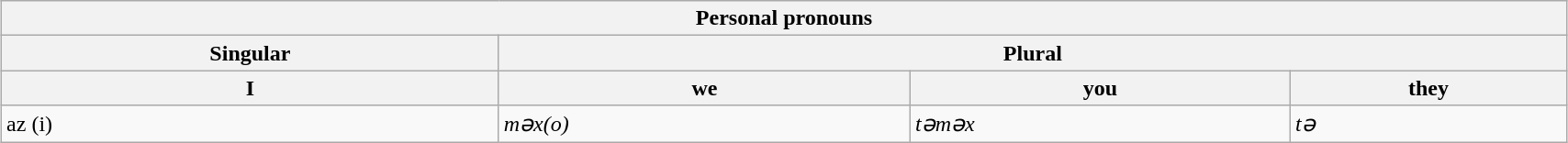<table class="wikitable" style="margin:auto; width:90%; margin:auto; width:90%">
<tr>
<th colspan="5">Personal pronouns</th>
</tr>
<tr>
<th>Singular</th>
<th colspan="3">Plural</th>
</tr>
<tr>
<th>I</th>
<th>we</th>
<th>you</th>
<th>they</th>
</tr>
<tr>
<td>az (i)</td>
<td><em>məx(o)</em></td>
<td><em>təməx</em></td>
<td><em>tə</em></td>
</tr>
</table>
